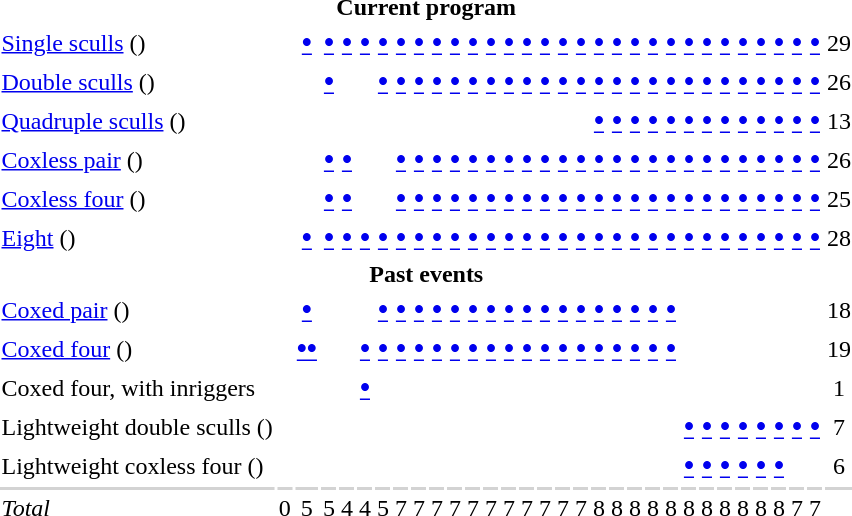<table>
<tr align=center>
<td colspan=33 align=center><strong>Current program</strong></td>
</tr>
<tr align=center>
<td align=left><a href='#'>Single sculls</a> ()</td>
<td></td>
<td><big><strong><a href='#'>•</a></strong></big></td>
<td><big><strong><a href='#'>•</a></strong></big></td>
<td><big><strong><a href='#'>•</a></strong></big></td>
<td><big><strong><a href='#'>•</a></strong></big></td>
<td><big><strong><a href='#'>•</a></strong></big></td>
<td><big><strong><a href='#'>•</a></strong></big></td>
<td><big><strong><a href='#'>•</a></strong></big></td>
<td><big><strong><a href='#'>•</a></strong></big></td>
<td><big><strong><a href='#'>•</a></strong></big></td>
<td><big><strong><a href='#'>•</a></strong></big></td>
<td><big><strong><a href='#'>•</a></strong></big></td>
<td><big><strong><a href='#'>•</a></strong></big></td>
<td><big><strong><a href='#'>•</a></strong></big></td>
<td><big><strong><a href='#'>•</a></strong></big></td>
<td><big><strong><a href='#'>•</a></strong></big></td>
<td><big><strong><a href='#'>•</a></strong></big></td>
<td><big><strong><a href='#'>•</a></strong></big></td>
<td><big><strong><a href='#'>•</a></strong></big></td>
<td><big><strong><a href='#'>•</a></strong></big></td>
<td><big><strong><a href='#'>•</a></strong></big></td>
<td><big><strong><a href='#'>•</a></strong></big></td>
<td><big><strong><a href='#'>•</a></strong></big></td>
<td><big><strong><a href='#'>•</a></strong></big></td>
<td><big><strong><a href='#'>•</a></strong></big></td>
<td><big><strong><a href='#'>•</a></strong></big></td>
<td><big><strong><a href='#'>•</a></strong></big></td>
<td><big><strong><a href='#'>•</a></strong></big></td>
<td><big><strong><a href='#'>•</a></strong></big></td>
<td><big><strong><a href='#'>•</a></strong></big></td>
<td>29</td>
</tr>
<tr align=center>
<td align=left><a href='#'>Double sculls</a> ()</td>
<td></td>
<td></td>
<td><big><strong><a href='#'>•</a></strong></big></td>
<td></td>
<td></td>
<td><big><strong><a href='#'>•</a></strong></big></td>
<td><big><strong><a href='#'>•</a></strong></big></td>
<td><big><strong><a href='#'>•</a></strong></big></td>
<td><big><strong><a href='#'>•</a></strong></big></td>
<td><big><strong><a href='#'>•</a></strong></big></td>
<td><big><strong><a href='#'>•</a></strong></big></td>
<td><big><strong><a href='#'>•</a></strong></big></td>
<td><big><strong><a href='#'>•</a></strong></big></td>
<td><big><strong><a href='#'>•</a></strong></big></td>
<td><big><strong><a href='#'>•</a></strong></big></td>
<td><big><strong><a href='#'>•</a></strong></big></td>
<td><big><strong><a href='#'>•</a></strong></big></td>
<td><big><strong><a href='#'>•</a></strong></big></td>
<td><big><strong><a href='#'>•</a></strong></big></td>
<td><big><strong><a href='#'>•</a></strong></big></td>
<td><big><strong><a href='#'>•</a></strong></big></td>
<td><big><strong><a href='#'>•</a></strong></big></td>
<td><big><strong><a href='#'>•</a></strong></big></td>
<td><big><strong><a href='#'>•</a></strong></big></td>
<td><big><strong><a href='#'>•</a></strong></big></td>
<td><big><strong><a href='#'>•</a></strong></big></td>
<td><big><strong><a href='#'>•</a></strong></big></td>
<td><big><strong><a href='#'>•</a></strong></big></td>
<td><big><strong><a href='#'>•</a></strong></big></td>
<td><big><strong><a href='#'>•</a></strong></big></td>
<td>26</td>
</tr>
<tr align=center>
<td align=left><a href='#'>Quadruple sculls</a> ()</td>
<td></td>
<td></td>
<td></td>
<td></td>
<td></td>
<td></td>
<td></td>
<td></td>
<td></td>
<td></td>
<td></td>
<td></td>
<td></td>
<td></td>
<td></td>
<td></td>
<td></td>
<td><big><strong><a href='#'>•</a></strong></big></td>
<td><big><strong><a href='#'>•</a></strong></big></td>
<td><big><strong><a href='#'>•</a></strong></big></td>
<td><big><strong><a href='#'>•</a></strong></big></td>
<td><big><strong><a href='#'>•</a></strong></big></td>
<td><big><strong><a href='#'>•</a></strong></big></td>
<td><big><strong><a href='#'>•</a></strong></big></td>
<td><big><strong><a href='#'>•</a></strong></big></td>
<td><big><strong><a href='#'>•</a></strong></big></td>
<td><big><strong><a href='#'>•</a></strong></big></td>
<td><big><strong><a href='#'>•</a></strong></big></td>
<td><big><strong><a href='#'>•</a></strong></big></td>
<td><big><strong><a href='#'>•</a></strong></big></td>
<td>13</td>
</tr>
<tr align=center>
<td align=left><a href='#'>Coxless pair</a> ()</td>
<td></td>
<td></td>
<td><big><strong><a href='#'>•</a></strong></big></td>
<td><big><strong><a href='#'>•</a></strong></big></td>
<td></td>
<td></td>
<td><big><strong><a href='#'>•</a></strong></big></td>
<td><big><strong><a href='#'>•</a></strong></big></td>
<td><big><strong><a href='#'>•</a></strong></big></td>
<td><big><strong><a href='#'>•</a></strong></big></td>
<td><big><strong><a href='#'>•</a></strong></big></td>
<td><big><strong><a href='#'>•</a></strong></big></td>
<td><big><strong><a href='#'>•</a></strong></big></td>
<td><big><strong><a href='#'>•</a></strong></big></td>
<td><big><strong><a href='#'>•</a></strong></big></td>
<td><big><strong><a href='#'>•</a></strong></big></td>
<td><big><strong><a href='#'>•</a></strong></big></td>
<td><big><strong><a href='#'>•</a></strong></big></td>
<td><big><strong><a href='#'>•</a></strong></big></td>
<td><big><strong><a href='#'>•</a></strong></big></td>
<td><big><strong><a href='#'>•</a></strong></big></td>
<td><big><strong><a href='#'>•</a></strong></big></td>
<td><big><strong><a href='#'>•</a></strong></big></td>
<td><big><strong><a href='#'>•</a></strong></big></td>
<td><big><strong><a href='#'>•</a></strong></big></td>
<td><big><strong><a href='#'>•</a></strong></big></td>
<td><big><strong><a href='#'>•</a></strong></big></td>
<td><big><strong><a href='#'>•</a></strong></big></td>
<td><big><strong><a href='#'>•</a></strong></big></td>
<td><big><strong><a href='#'>•</a></strong></big></td>
<td>26</td>
</tr>
<tr align=center>
<td align=left><a href='#'>Coxless four</a> ()</td>
<td></td>
<td></td>
<td><big><strong><a href='#'>•</a></strong></big></td>
<td><big><strong><a href='#'>•</a></strong></big></td>
<td></td>
<td></td>
<td><big><strong><a href='#'>•</a></strong></big></td>
<td><big><strong><a href='#'>•</a></strong></big></td>
<td><big><strong><a href='#'>•</a></strong></big></td>
<td><big><strong><a href='#'>•</a></strong></big></td>
<td><big><strong><a href='#'>•</a></strong></big></td>
<td><big><strong><a href='#'>•</a></strong></big></td>
<td><big><strong><a href='#'>•</a></strong></big></td>
<td><big><strong><a href='#'>•</a></strong></big></td>
<td><big><strong><a href='#'>•</a></strong></big></td>
<td><big><strong><a href='#'>•</a></strong></big></td>
<td><big><strong><a href='#'>•</a></strong></big></td>
<td><big><strong><a href='#'>•</a></strong></big></td>
<td><big><strong><a href='#'>•</a></strong></big></td>
<td><big><strong><a href='#'>•</a></strong></big></td>
<td><big><strong><a href='#'>•</a></strong></big></td>
<td><big><strong><a href='#'>•</a></strong></big></td>
<td><big><strong><a href='#'>•</a></strong></big></td>
<td><big><strong><a href='#'>•</a></strong></big></td>
<td><big><strong><a href='#'>•</a></strong></big></td>
<td><big><strong><a href='#'>•</a></strong></big></td>
<td><big><strong><a href='#'>•</a></strong></big></td>
<td><big><strong><a href='#'>•</a></strong></big></td>
<td><big><strong><a href='#'>•</a></strong></big></td>
<td><big><strong><a href='#'>•</a></strong></big></td>
<td>25</td>
</tr>
<tr align=center>
<td align=left><a href='#'>Eight</a> ()</td>
<td></td>
<td><big><strong><a href='#'>•</a></strong></big></td>
<td><big><strong><a href='#'>•</a></strong></big></td>
<td><big><strong><a href='#'>•</a></strong></big></td>
<td><big><strong><a href='#'>•</a></strong></big></td>
<td><big><strong><a href='#'>•</a></strong></big></td>
<td><big><strong><a href='#'>•</a></strong></big></td>
<td><big><strong><a href='#'>•</a></strong></big></td>
<td><big><strong><a href='#'>•</a></strong></big></td>
<td><big><strong><a href='#'>•</a></strong></big></td>
<td><big><strong><a href='#'>•</a></strong></big></td>
<td><big><strong><a href='#'>•</a></strong></big></td>
<td><big><strong><a href='#'>•</a></strong></big></td>
<td><big><strong><a href='#'>•</a></strong></big></td>
<td><big><strong><a href='#'>•</a></strong></big></td>
<td><big><strong><a href='#'>•</a></strong></big></td>
<td><big><strong><a href='#'>•</a></strong></big></td>
<td><big><strong><a href='#'>•</a></strong></big></td>
<td><big><strong><a href='#'>•</a></strong></big></td>
<td><big><strong><a href='#'>•</a></strong></big></td>
<td><big><strong><a href='#'>•</a></strong></big></td>
<td><big><strong><a href='#'>•</a></strong></big></td>
<td><big><strong><a href='#'>•</a></strong></big></td>
<td><big><strong><a href='#'>•</a></strong></big></td>
<td><big><strong><a href='#'>•</a></strong></big></td>
<td><big><strong><a href='#'>•</a></strong></big></td>
<td><big><strong><a href='#'>•</a></strong></big></td>
<td><big><strong><a href='#'>•</a></strong></big></td>
<td><big><strong><a href='#'>•</a></strong></big></td>
<td><big><strong><a href='#'>•</a></strong></big></td>
<td>28</td>
</tr>
<tr align=center>
<td colspan=32 align=center><strong>Past events</strong></td>
</tr>
<tr align=center>
<td align=left><a href='#'>Coxed pair</a> ()</td>
<td></td>
<td><big><strong><a href='#'>•</a></strong></big></td>
<td></td>
<td></td>
<td></td>
<td><big><strong><a href='#'>•</a></strong></big></td>
<td><big><strong><a href='#'>•</a></strong></big></td>
<td><big><strong><a href='#'>•</a></strong></big></td>
<td><big><strong><a href='#'>•</a></strong></big></td>
<td><big><strong><a href='#'>•</a></strong></big></td>
<td><big><strong><a href='#'>•</a></strong></big></td>
<td><big><strong><a href='#'>•</a></strong></big></td>
<td><big><strong><a href='#'>•</a></strong></big></td>
<td><big><strong><a href='#'>•</a></strong></big></td>
<td><big><strong><a href='#'>•</a></strong></big></td>
<td><big><strong><a href='#'>•</a></strong></big></td>
<td><big><strong><a href='#'>•</a></strong></big></td>
<td><big><strong><a href='#'>•</a></strong></big></td>
<td><big><strong><a href='#'>•</a></strong></big></td>
<td><big><strong><a href='#'>•</a></strong></big></td>
<td><big><strong><a href='#'>•</a></strong></big></td>
<td><big><strong><a href='#'>•</a></strong></big></td>
<td></td>
<td></td>
<td></td>
<td></td>
<td></td>
<td></td>
<td></td>
<td></td>
<td>18</td>
</tr>
<tr align=center>
<td align=left><a href='#'>Coxed four</a> ()</td>
<td></td>
<td><big><strong><a href='#'>••</a></strong></big></td>
<td></td>
<td></td>
<td><big><strong><a href='#'>•</a></strong></big></td>
<td><big><strong><a href='#'>•</a></strong></big></td>
<td><big><strong><a href='#'>•</a></strong></big></td>
<td><big><strong><a href='#'>•</a></strong></big></td>
<td><big><strong><a href='#'>•</a></strong></big></td>
<td><big><strong><a href='#'>•</a></strong></big></td>
<td><big><strong><a href='#'>•</a></strong></big></td>
<td><big><strong><a href='#'>•</a></strong></big></td>
<td><big><strong><a href='#'>•</a></strong></big></td>
<td><big><strong><a href='#'>•</a></strong></big></td>
<td><big><strong><a href='#'>•</a></strong></big></td>
<td><big><strong><a href='#'>•</a></strong></big></td>
<td><big><strong><a href='#'>•</a></strong></big></td>
<td><big><strong><a href='#'>•</a></strong></big></td>
<td><big><strong><a href='#'>•</a></strong></big></td>
<td><big><strong><a href='#'>•</a></strong></big></td>
<td><big><strong><a href='#'>•</a></strong></big></td>
<td><big><strong><a href='#'>•</a></strong></big></td>
<td></td>
<td></td>
<td></td>
<td></td>
<td></td>
<td></td>
<td></td>
<td></td>
<td>19</td>
</tr>
<tr align=center>
<td align=left>Coxed four, with inriggers</td>
<td></td>
<td></td>
<td></td>
<td></td>
<td><big><strong><a href='#'>•</a></strong></big></td>
<td></td>
<td></td>
<td></td>
<td></td>
<td></td>
<td></td>
<td></td>
<td></td>
<td></td>
<td></td>
<td></td>
<td></td>
<td></td>
<td></td>
<td></td>
<td></td>
<td></td>
<td></td>
<td></td>
<td></td>
<td></td>
<td></td>
<td></td>
<td></td>
<td></td>
<td>1</td>
</tr>
<tr align=center>
<td align=left>Lightweight double sculls ()</td>
<td></td>
<td></td>
<td></td>
<td></td>
<td></td>
<td></td>
<td></td>
<td></td>
<td></td>
<td></td>
<td></td>
<td></td>
<td></td>
<td></td>
<td></td>
<td></td>
<td></td>
<td></td>
<td></td>
<td></td>
<td></td>
<td></td>
<td><big><strong><a href='#'>•</a></strong></big></td>
<td><big><strong><a href='#'>•</a></strong></big></td>
<td><big><strong><a href='#'>•</a></strong></big></td>
<td><big><strong><a href='#'>•</a></strong></big></td>
<td><big><strong><a href='#'>•</a></strong></big></td>
<td><big><strong><a href='#'>•</a></strong></big></td>
<td><big><strong><a href='#'>•</a></strong></big></td>
<td><big><strong><a href='#'>•</a></strong></big></td>
<td>7</td>
</tr>
<tr align=center>
<td align=left>Lightweight coxless four ()</td>
<td></td>
<td></td>
<td></td>
<td></td>
<td></td>
<td></td>
<td></td>
<td></td>
<td></td>
<td></td>
<td></td>
<td></td>
<td></td>
<td></td>
<td></td>
<td></td>
<td></td>
<td></td>
<td></td>
<td></td>
<td></td>
<td></td>
<td><big><strong><a href='#'>•</a></strong></big></td>
<td><big><strong><a href='#'>•</a></strong></big></td>
<td><big><strong><a href='#'>•</a></strong></big></td>
<td><big><strong><a href='#'>•</a></strong></big></td>
<td><big><strong><a href='#'>•</a></strong></big></td>
<td><big><strong><a href='#'>•</a></strong></big></td>
<td></td>
<td></td>
<td>6</td>
</tr>
<tr bgcolor=lightgray>
<td></td>
<td></td>
<td></td>
<td></td>
<td></td>
<td></td>
<td></td>
<td></td>
<td></td>
<td></td>
<td></td>
<td></td>
<td></td>
<td></td>
<td></td>
<td></td>
<td></td>
<td></td>
<td></td>
<td></td>
<td></td>
<td></td>
<td></td>
<td></td>
<td></td>
<td></td>
<td></td>
<td></td>
<td></td>
<td></td>
<td></td>
<td></td>
</tr>
<tr align=center>
<td align=left><em>Total</em></td>
<td>0</td>
<td>5</td>
<td>5</td>
<td>4</td>
<td>4</td>
<td>5</td>
<td>7</td>
<td>7</td>
<td>7</td>
<td>7</td>
<td>7</td>
<td>7</td>
<td>7</td>
<td>7</td>
<td>7</td>
<td>7</td>
<td>7</td>
<td>8</td>
<td>8</td>
<td>8</td>
<td>8</td>
<td>8</td>
<td>8</td>
<td>8</td>
<td>8</td>
<td>8</td>
<td>8</td>
<td>8</td>
<td>7</td>
<td>7</td>
<td></td>
</tr>
</table>
